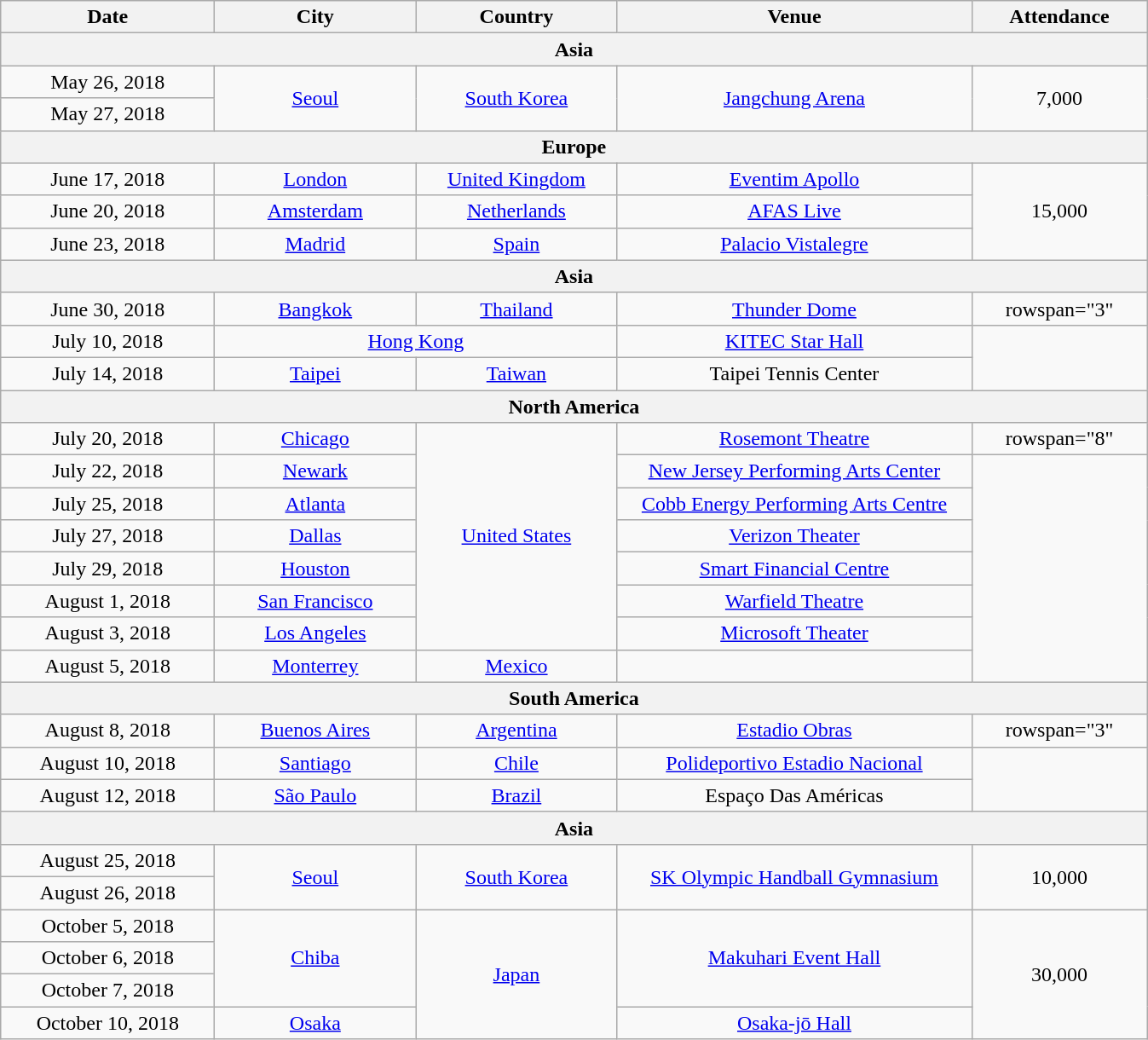<table class="wikitable" style="text-align:center;">
<tr>
<th width="160">Date</th>
<th width="150">City</th>
<th width="150">Country</th>
<th width="270">Venue</th>
<th width="130">Attendance</th>
</tr>
<tr>
<th colspan="5" align="center"><strong>Asia</strong></th>
</tr>
<tr>
<td align="center">May 26, 2018</td>
<td rowspan="2" align="center"><a href='#'>Seoul</a></td>
<td rowspan="2" align="center"><a href='#'>South Korea</a></td>
<td rowspan="2" align="center"><a href='#'>Jangchung Arena</a></td>
<td rowspan="2">7,000</td>
</tr>
<tr>
<td>May 27, 2018</td>
</tr>
<tr>
<th colspan="5" align="center"><strong>Europe</strong></th>
</tr>
<tr>
<td align="center">June 17, 2018</td>
<td align="center"><a href='#'>London</a></td>
<td align="center"><a href='#'>United Kingdom</a></td>
<td align="center"><a href='#'>Eventim Apollo</a></td>
<td rowspan="3" align="center">15,000</td>
</tr>
<tr>
<td align="center">June 20, 2018</td>
<td align="center"><a href='#'>Amsterdam</a></td>
<td align="center"><a href='#'>Netherlands</a></td>
<td align="center"><a href='#'>AFAS Live</a></td>
</tr>
<tr>
<td align="center">June 23, 2018</td>
<td align="center"><a href='#'>Madrid</a></td>
<td align="center"><a href='#'>Spain</a></td>
<td align="center"><a href='#'>Palacio Vistalegre</a></td>
</tr>
<tr>
<th colspan="5" align="center"><strong>Asia</strong></th>
</tr>
<tr>
<td align="center">June 30, 2018</td>
<td align="center"><a href='#'>Bangkok</a></td>
<td align="center"><a href='#'>Thailand</a></td>
<td align="center"><a href='#'>Thunder Dome</a></td>
<td>rowspan="3" </td>
</tr>
<tr>
<td align="center">July 10, 2018</td>
<td colspan="2" align="center"><a href='#'>Hong Kong</a></td>
<td align="center"><a href='#'>KITEC Star Hall</a></td>
</tr>
<tr>
<td align="center">July 14, 2018</td>
<td align="center"><a href='#'>Taipei</a></td>
<td align="center"><a href='#'>Taiwan</a></td>
<td align="center">Taipei Tennis Center</td>
</tr>
<tr>
<th colspan="5" align="center"><strong>North America</strong></th>
</tr>
<tr>
<td align="center">July 20, 2018</td>
<td align="center"><a href='#'>Chicago</a></td>
<td rowspan="7" align="center"><a href='#'>United States</a></td>
<td align="center"><a href='#'>Rosemont Theatre</a></td>
<td>rowspan="8" </td>
</tr>
<tr>
<td align="center">July 22, 2018</td>
<td align="center"><a href='#'>Newark</a></td>
<td align="center"><a href='#'>New Jersey Performing Arts Center</a></td>
</tr>
<tr>
<td align="center">July 25, 2018</td>
<td align="center"><a href='#'>Atlanta</a></td>
<td align="center"><a href='#'>Cobb Energy Performing Arts Centre</a></td>
</tr>
<tr>
<td align="center">July 27, 2018</td>
<td align="center"><a href='#'>Dallas</a></td>
<td align="center"><a href='#'>Verizon Theater</a></td>
</tr>
<tr>
<td align="center">July 29, 2018</td>
<td align="center"><a href='#'>Houston</a></td>
<td align="center"><a href='#'>Smart Financial Centre</a></td>
</tr>
<tr>
<td align="center">August 1, 2018</td>
<td align="center"><a href='#'>San Francisco</a></td>
<td align="center"><a href='#'>Warfield Theatre</a></td>
</tr>
<tr>
<td align="center">August 3, 2018</td>
<td align="center"><a href='#'>Los Angeles</a></td>
<td align="center"><a href='#'>Microsoft Theater</a></td>
</tr>
<tr>
<td align="center">August 5, 2018</td>
<td align="center"><a href='#'>Monterrey</a></td>
<td align="center"><a href='#'>Mexico</a></td>
<td align="center"></td>
</tr>
<tr>
<th colspan="5" align="center"><strong>South America</strong></th>
</tr>
<tr>
<td align="center">August 8, 2018</td>
<td align="center"><a href='#'>Buenos Aires</a></td>
<td align="center"><a href='#'>Argentina</a></td>
<td align="center"><a href='#'>Estadio Obras</a></td>
<td>rowspan="3" </td>
</tr>
<tr>
<td align="center">August 10, 2018</td>
<td align="center"><a href='#'>Santiago</a></td>
<td align="center"><a href='#'>Chile</a></td>
<td align="center"><a href='#'>Polideportivo Estadio Nacional</a></td>
</tr>
<tr>
<td align="center">August 12, 2018</td>
<td align="center"><a href='#'>São Paulo</a></td>
<td align="center"><a href='#'>Brazil</a></td>
<td align="center">Espaço Das Américas</td>
</tr>
<tr>
<th colspan="5" align="center"><strong>Asia</strong></th>
</tr>
<tr>
<td align="center">August 25, 2018</td>
<td rowspan="2" align="center"><a href='#'>Seoul</a></td>
<td rowspan="2" align="center"><a href='#'>South Korea</a></td>
<td rowspan="2" align="center"><a href='#'>SK Olympic Handball Gymnasium</a></td>
<td rowspan="2">10,000</td>
</tr>
<tr>
<td>August 26, 2018</td>
</tr>
<tr>
<td align="center">October 5, 2018</td>
<td rowspan="3" align="center"><a href='#'>Chiba</a></td>
<td rowspan="4" align="center"><a href='#'>Japan</a></td>
<td rowspan="3" align="center"><a href='#'>Makuhari Event Hall</a></td>
<td rowspan="4">30,000</td>
</tr>
<tr>
<td>October 6, 2018</td>
</tr>
<tr>
<td>October 7, 2018</td>
</tr>
<tr>
<td align="center">October 10, 2018</td>
<td align="center"><a href='#'>Osaka</a></td>
<td align="center"><a href='#'>Osaka-jō Hall</a></td>
</tr>
</table>
